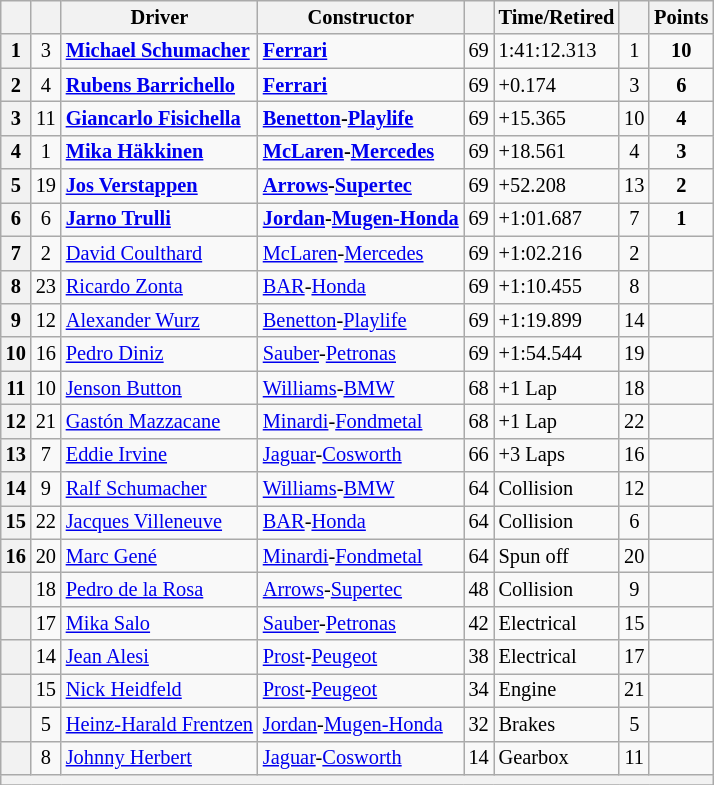<table class="wikitable sortable" style="font-size: 85%;">
<tr>
<th scope="col"></th>
<th scope="col"></th>
<th scope="col">Driver</th>
<th scope="col">Constructor</th>
<th scope="col" class="unsortable"></th>
<th scope="col" class="unsortable">Time/Retired</th>
<th scope="col"></th>
<th scope="col">Points</th>
</tr>
<tr>
<th scope="row">1</th>
<td align="center">3</td>
<td data-sort-value="SCH1"> <strong><a href='#'>Michael Schumacher</a></strong></td>
<td><strong><a href='#'>Ferrari</a></strong></td>
<td align="center">69</td>
<td>1:41:12.313</td>
<td align="center">1</td>
<td align="center"><strong>10</strong></td>
</tr>
<tr>
<th scope="row">2</th>
<td align="center">4</td>
<td data-sort-value="BAR"> <strong><a href='#'>Rubens Barrichello</a></strong></td>
<td><strong><a href='#'>Ferrari</a></strong></td>
<td align="center">69</td>
<td>+0.174</td>
<td align="center">3</td>
<td align="center"><strong>6</strong></td>
</tr>
<tr>
<th scope="row">3</th>
<td align="center">11</td>
<td data-sort-value="FIS"> <strong><a href='#'>Giancarlo Fisichella</a></strong></td>
<td><strong><a href='#'>Benetton</a>-<a href='#'>Playlife</a></strong></td>
<td align="center">69</td>
<td>+15.365</td>
<td align="center">10</td>
<td align="center"><strong>4</strong></td>
</tr>
<tr>
<th scope="row">4</th>
<td align="center">1</td>
<td data-sort-value="HAK"> <strong><a href='#'>Mika Häkkinen</a></strong></td>
<td><strong><a href='#'>McLaren</a>-<a href='#'>Mercedes</a></strong></td>
<td align="center">69</td>
<td>+18.561</td>
<td align="center">4</td>
<td align="center"><strong>3</strong></td>
</tr>
<tr>
<th scope="row">5</th>
<td align="center">19</td>
<td data-sort-value="VER"> <strong><a href='#'>Jos Verstappen</a></strong></td>
<td><strong><a href='#'>Arrows</a>-<a href='#'>Supertec</a></strong></td>
<td align="center">69</td>
<td>+52.208</td>
<td align="center">13</td>
<td align="center"><strong>2</strong></td>
</tr>
<tr>
<th scope="row">6</th>
<td align="center">6</td>
<td data-sort-value="TRU"> <strong><a href='#'>Jarno Trulli</a></strong></td>
<td><strong><a href='#'>Jordan</a>-<a href='#'>Mugen-Honda</a></strong></td>
<td align="center">69</td>
<td>+1:01.687</td>
<td align="center">7</td>
<td align="center"><strong>1</strong></td>
</tr>
<tr>
<th scope="row">7</th>
<td align="center">2</td>
<td data-sort-value="COU"> <a href='#'>David Coulthard</a></td>
<td><a href='#'>McLaren</a>-<a href='#'>Mercedes</a></td>
<td align="center">69</td>
<td>+1:02.216</td>
<td align="center">2</td>
<td> </td>
</tr>
<tr>
<th scope="row">8</th>
<td align="center">23</td>
<td data-sort-value="ZON"> <a href='#'>Ricardo Zonta</a></td>
<td><a href='#'>BAR</a>-<a href='#'>Honda</a></td>
<td align="center">69</td>
<td>+1:10.455</td>
<td align="center">8</td>
<td> </td>
</tr>
<tr>
<th scope="row">9</th>
<td align="center">12</td>
<td data-sort-value="WUR"> <a href='#'>Alexander Wurz</a></td>
<td><a href='#'>Benetton</a>-<a href='#'>Playlife</a></td>
<td align="center">69</td>
<td>+1:19.899</td>
<td align="center">14</td>
<td> </td>
</tr>
<tr>
<th scope="row">10</th>
<td align="center">16</td>
<td data-sort-value="DIN"> <a href='#'>Pedro Diniz</a></td>
<td><a href='#'>Sauber</a>-<a href='#'>Petronas</a></td>
<td align="center">69</td>
<td>+1:54.544</td>
<td align="center">19</td>
<td> </td>
</tr>
<tr>
<th scope="row">11</th>
<td align="center">10</td>
<td data-sort-value=BUT"> <a href='#'>Jenson Button</a></td>
<td><a href='#'>Williams</a>-<a href='#'>BMW</a></td>
<td align="center">68</td>
<td>+1 Lap</td>
<td align="center">18</td>
<td> </td>
</tr>
<tr>
<th scope="row">12</th>
<td align="center">21</td>
<td data-sort-value="MAZ"> <a href='#'>Gastón Mazzacane</a></td>
<td><a href='#'>Minardi</a>-<a href='#'>Fondmetal</a></td>
<td align="center">68</td>
<td>+1 Lap</td>
<td align="center">22</td>
<td> </td>
</tr>
<tr>
<th scope="row">13</th>
<td align="center">7</td>
<td data-sort-value="IRV"> <a href='#'>Eddie Irvine</a></td>
<td><a href='#'>Jaguar</a>-<a href='#'>Cosworth</a></td>
<td align="center">66</td>
<td>+3 Laps</td>
<td align="center">16</td>
<td> </td>
</tr>
<tr>
<th scope="row">14</th>
<td align="center">9</td>
<td data-sort-value="SCH2"> <a href='#'>Ralf Schumacher</a></td>
<td><a href='#'>Williams</a>-<a href='#'>BMW</a></td>
<td align="center">64</td>
<td>Collision</td>
<td align="center">12</td>
<td> </td>
</tr>
<tr>
<th scope="row">15</th>
<td align="center">22</td>
<td data-sort-value="VIL"> <a href='#'>Jacques Villeneuve</a></td>
<td><a href='#'>BAR</a>-<a href='#'>Honda</a></td>
<td align="center">64</td>
<td>Collision</td>
<td align="center">6</td>
<td> </td>
</tr>
<tr>
<th scope="row">16</th>
<td align="center">20</td>
<td data-sort-value="GEN"> <a href='#'>Marc Gené</a></td>
<td><a href='#'>Minardi</a>-<a href='#'>Fondmetal</a></td>
<td align="center">64</td>
<td>Spun off</td>
<td align="center">20</td>
<td> </td>
</tr>
<tr>
<th scope="row" data-sort-value="17"></th>
<td align="center">18</td>
<td data-sort-value="DEL"> <a href='#'>Pedro de la Rosa</a></td>
<td><a href='#'>Arrows</a>-<a href='#'>Supertec</a></td>
<td align="center">48</td>
<td>Collision</td>
<td align="center">9</td>
<td> </td>
</tr>
<tr>
<th scope="row" data-sort-value="18"></th>
<td align="center">17</td>
<td data-sort-value="SAL"> <a href='#'>Mika Salo</a></td>
<td><a href='#'>Sauber</a>-<a href='#'>Petronas</a></td>
<td align="center">42</td>
<td>Electrical</td>
<td align="center">15</td>
<td> </td>
</tr>
<tr>
<th scope="row" data-sort-value="19"></th>
<td align="center">14</td>
<td data-sort-value="ALE"> <a href='#'>Jean Alesi</a></td>
<td><a href='#'>Prost</a>-<a href='#'>Peugeot</a></td>
<td align="center">38</td>
<td>Electrical</td>
<td align="center">17</td>
<td> </td>
</tr>
<tr>
<th scope="row" data-sort-value="20"></th>
<td align="center">15</td>
<td data-sort-value="HEI"> <a href='#'>Nick Heidfeld</a></td>
<td><a href='#'>Prost</a>-<a href='#'>Peugeot</a></td>
<td align="center">34</td>
<td>Engine</td>
<td align="center">21</td>
<td> </td>
</tr>
<tr>
<th scope="row" data-sort-value="21"></th>
<td align="center">5</td>
<td data-sort-value="FRE"> <a href='#'>Heinz-Harald Frentzen</a></td>
<td><a href='#'>Jordan</a>-<a href='#'>Mugen-Honda</a></td>
<td align="center">32</td>
<td>Brakes</td>
<td align="center">5</td>
<td> </td>
</tr>
<tr>
<th scope="row" data-sort-value="22"></th>
<td align="center">8</td>
<td data-sort-value="HER"> <a href='#'>Johnny Herbert</a></td>
<td><a href='#'>Jaguar</a>-<a href='#'>Cosworth</a></td>
<td align="center">14</td>
<td>Gearbox</td>
<td align="center">11</td>
<td> </td>
</tr>
<tr class="sortbottom">
<th colspan="8"></th>
</tr>
<tr>
</tr>
</table>
